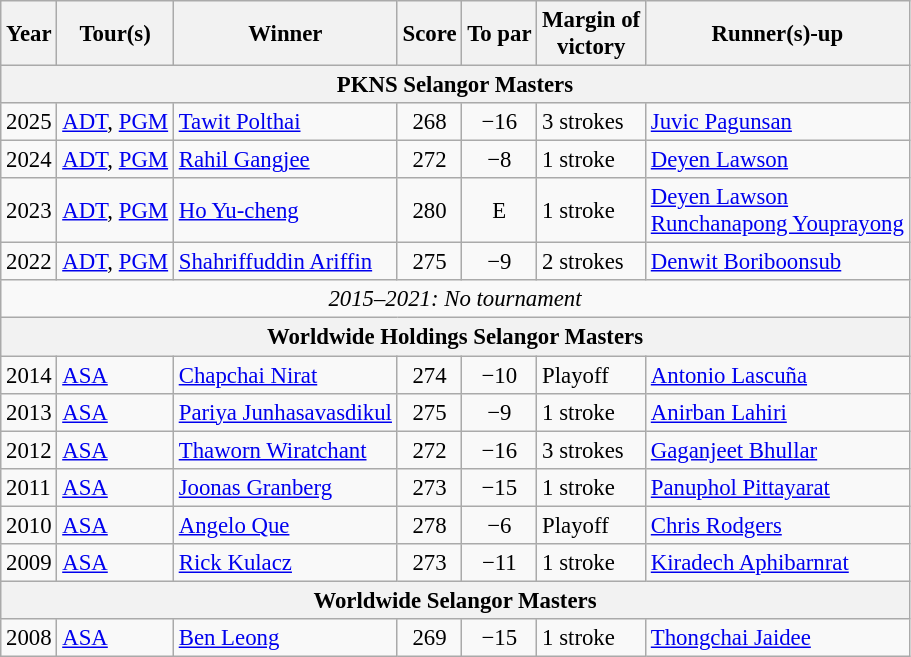<table class=wikitable style="font-size: 95%;">
<tr>
<th>Year</th>
<th>Tour(s)</th>
<th>Winner</th>
<th>Score</th>
<th>To par</th>
<th>Margin of<br>victory</th>
<th>Runner(s)-up</th>
</tr>
<tr>
<th colspan=7>PKNS Selangor Masters</th>
</tr>
<tr>
<td>2025</td>
<td><a href='#'>ADT</a>, <a href='#'>PGM</a></td>
<td> <a href='#'>Tawit Polthai</a></td>
<td align=center>268</td>
<td align=center>−16</td>
<td>3 strokes</td>
<td> <a href='#'>Juvic Pagunsan</a></td>
</tr>
<tr>
<td>2024</td>
<td><a href='#'>ADT</a>, <a href='#'>PGM</a></td>
<td> <a href='#'>Rahil Gangjee</a></td>
<td align=center>272</td>
<td align=center>−8</td>
<td>1 stroke</td>
<td> <a href='#'>Deyen Lawson</a></td>
</tr>
<tr>
<td>2023</td>
<td><a href='#'>ADT</a>, <a href='#'>PGM</a></td>
<td> <a href='#'>Ho Yu-cheng</a></td>
<td align=center>280</td>
<td align=center>E</td>
<td>1 stroke</td>
<td> <a href='#'>Deyen Lawson</a><br> <a href='#'>Runchanapong Youprayong</a></td>
</tr>
<tr>
<td>2022</td>
<td><a href='#'>ADT</a>, <a href='#'>PGM</a></td>
<td> <a href='#'>Shahriffuddin Ariffin</a></td>
<td align=center>275</td>
<td align=center>−9</td>
<td>2 strokes</td>
<td> <a href='#'>Denwit Boriboonsub</a></td>
</tr>
<tr>
<td colspan=7 align=center><em>2015–2021: No tournament</em></td>
</tr>
<tr>
<th colspan=7>Worldwide Holdings Selangor Masters</th>
</tr>
<tr>
<td>2014</td>
<td><a href='#'>ASA</a></td>
<td> <a href='#'>Chapchai Nirat</a></td>
<td align=center>274</td>
<td align=center>−10</td>
<td>Playoff</td>
<td> <a href='#'>Antonio Lascuña</a></td>
</tr>
<tr>
<td>2013</td>
<td><a href='#'>ASA</a></td>
<td> <a href='#'>Pariya Junhasavasdikul</a></td>
<td align=center>275</td>
<td align=center>−9</td>
<td>1 stroke</td>
<td> <a href='#'>Anirban Lahiri</a></td>
</tr>
<tr>
<td>2012</td>
<td><a href='#'>ASA</a></td>
<td> <a href='#'>Thaworn Wiratchant</a></td>
<td align=center>272</td>
<td align=center>−16</td>
<td>3 strokes</td>
<td> <a href='#'>Gaganjeet Bhullar</a></td>
</tr>
<tr>
<td>2011</td>
<td><a href='#'>ASA</a></td>
<td> <a href='#'>Joonas Granberg</a></td>
<td align=center>273</td>
<td align=center>−15</td>
<td>1 stroke</td>
<td> <a href='#'>Panuphol Pittayarat</a></td>
</tr>
<tr>
<td>2010</td>
<td><a href='#'>ASA</a></td>
<td> <a href='#'>Angelo Que</a></td>
<td align=center>278</td>
<td align=center>−6</td>
<td>Playoff</td>
<td> <a href='#'>Chris Rodgers</a></td>
</tr>
<tr>
<td>2009</td>
<td><a href='#'>ASA</a></td>
<td> <a href='#'>Rick Kulacz</a></td>
<td align=center>273</td>
<td align=center>−11</td>
<td>1 stroke</td>
<td> <a href='#'>Kiradech Aphibarnrat</a></td>
</tr>
<tr>
<th colspan=7>Worldwide Selangor Masters</th>
</tr>
<tr>
<td>2008</td>
<td><a href='#'>ASA</a></td>
<td> <a href='#'>Ben Leong</a></td>
<td align=center>269</td>
<td align=center>−15</td>
<td>1 stroke</td>
<td> <a href='#'>Thongchai Jaidee</a></td>
</tr>
</table>
